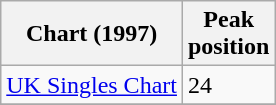<table class="wikitable">
<tr>
<th>Chart (1997)</th>
<th>Peak<br>position</th>
</tr>
<tr>
<td><a href='#'>UK Singles Chart</a></td>
<td>24</td>
</tr>
<tr>
</tr>
</table>
